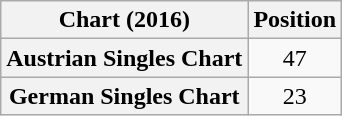<table class="wikitable sortable plainrowheaders" style="text-align:center">
<tr>
<th scope="col">Chart (2016)</th>
<th scope="col">Position</th>
</tr>
<tr>
<th scope="row">Austrian Singles Chart</th>
<td>47</td>
</tr>
<tr>
<th scope="row">German Singles Chart</th>
<td>23</td>
</tr>
</table>
